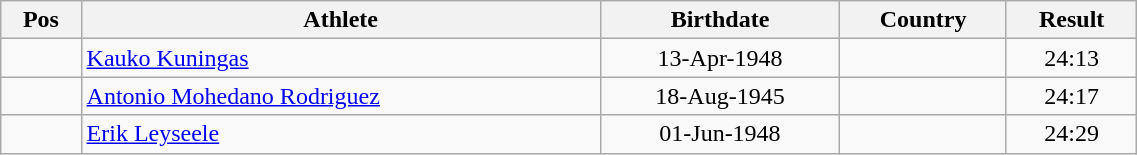<table class="wikitable"  style="text-align:center; width:60%;">
<tr>
<th>Pos</th>
<th>Athlete</th>
<th>Birthdate</th>
<th>Country</th>
<th>Result</th>
</tr>
<tr>
<td align=center></td>
<td align=left><a href='#'>Kauko Kuningas</a></td>
<td>13-Apr-1948</td>
<td align=left></td>
<td>24:13</td>
</tr>
<tr>
<td align=center></td>
<td align=left><a href='#'>Antonio Mohedano Rodriguez</a></td>
<td>18-Aug-1945</td>
<td align=left></td>
<td>24:17</td>
</tr>
<tr>
<td align=center></td>
<td align=left><a href='#'>Erik Leyseele</a></td>
<td>01-Jun-1948</td>
<td align=left></td>
<td>24:29</td>
</tr>
</table>
